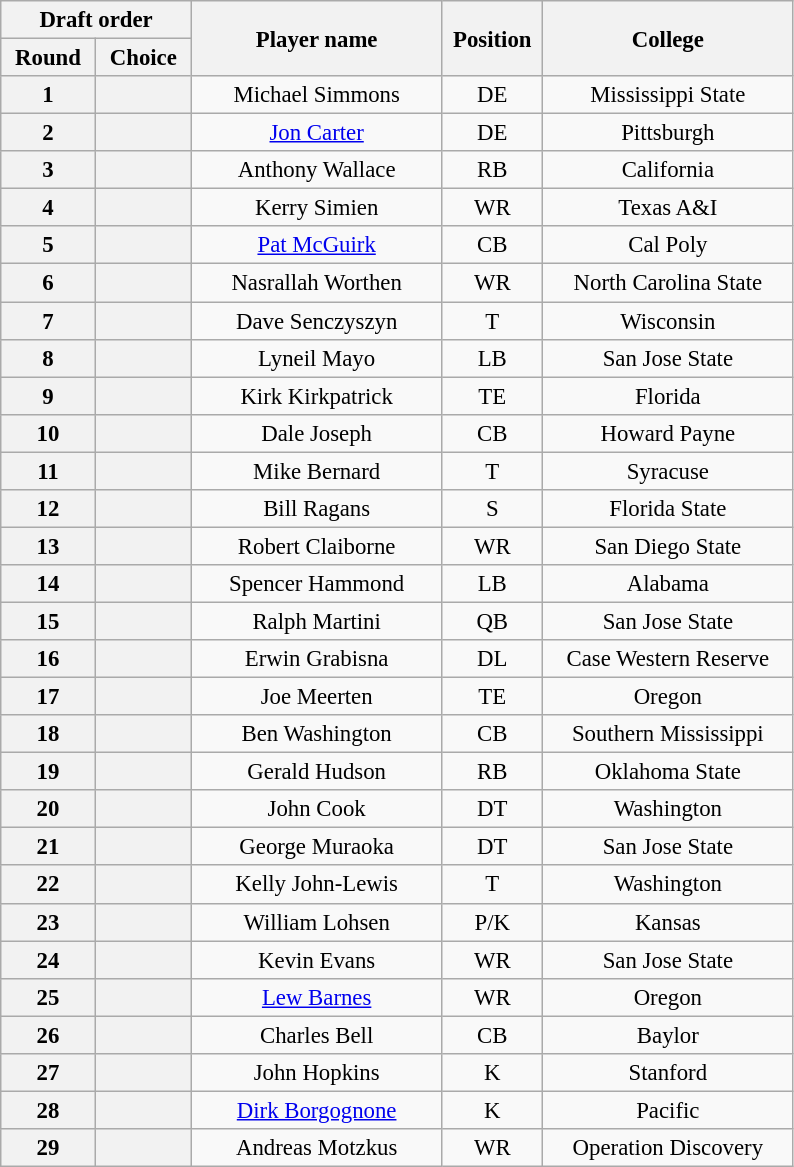<table class="wikitable" style="font-size:95%; text-align:center">
<tr>
<th width="120" colspan="2">Draft order</th>
<th width="160" rowspan="2">Player name</th>
<th width="60"  rowspan="2">Position</th>
<th width="160" rowspan="2">College</th>
</tr>
<tr>
<th>Round</th>
<th>Choice</th>
</tr>
<tr>
<th>1</th>
<th></th>
<td>Michael Simmons</td>
<td>DE</td>
<td>Mississippi State</td>
</tr>
<tr>
<th>2</th>
<th></th>
<td><a href='#'>Jon Carter</a></td>
<td>DE</td>
<td>Pittsburgh</td>
</tr>
<tr>
<th>3</th>
<th></th>
<td>Anthony Wallace</td>
<td>RB</td>
<td>California</td>
</tr>
<tr>
<th>4</th>
<th></th>
<td>Kerry Simien</td>
<td>WR</td>
<td>Texas A&I</td>
</tr>
<tr>
<th>5</th>
<th></th>
<td><a href='#'>Pat McGuirk</a></td>
<td>CB</td>
<td>Cal Poly</td>
</tr>
<tr>
<th>6</th>
<th></th>
<td>Nasrallah Worthen</td>
<td>WR</td>
<td>North Carolina State</td>
</tr>
<tr>
<th>7</th>
<th></th>
<td>Dave Senczyszyn</td>
<td>T</td>
<td>Wisconsin</td>
</tr>
<tr>
<th>8</th>
<th></th>
<td>Lyneil Mayo</td>
<td>LB</td>
<td>San Jose State</td>
</tr>
<tr>
<th>9</th>
<th></th>
<td>Kirk Kirkpatrick</td>
<td>TE</td>
<td>Florida</td>
</tr>
<tr>
<th>10</th>
<th></th>
<td>Dale Joseph</td>
<td>CB</td>
<td>Howard Payne</td>
</tr>
<tr>
<th>11</th>
<th></th>
<td>Mike Bernard</td>
<td>T</td>
<td>Syracuse</td>
</tr>
<tr>
<th>12</th>
<th></th>
<td>Bill Ragans</td>
<td>S</td>
<td>Florida State</td>
</tr>
<tr>
<th>13</th>
<th></th>
<td>Robert Claiborne</td>
<td>WR</td>
<td>San Diego State</td>
</tr>
<tr>
<th>14</th>
<th></th>
<td>Spencer Hammond</td>
<td>LB</td>
<td>Alabama</td>
</tr>
<tr>
<th>15</th>
<th></th>
<td>Ralph Martini</td>
<td>QB</td>
<td>San Jose State</td>
</tr>
<tr>
<th>16</th>
<th></th>
<td>Erwin Grabisna</td>
<td>DL</td>
<td>Case Western Reserve</td>
</tr>
<tr>
<th>17</th>
<th></th>
<td>Joe Meerten</td>
<td>TE</td>
<td>Oregon</td>
</tr>
<tr>
<th>18</th>
<th></th>
<td>Ben Washington</td>
<td>CB</td>
<td>Southern Mississippi</td>
</tr>
<tr>
<th>19</th>
<th></th>
<td>Gerald Hudson</td>
<td>RB</td>
<td>Oklahoma State</td>
</tr>
<tr>
<th>20</th>
<th></th>
<td>John Cook</td>
<td>DT</td>
<td>Washington</td>
</tr>
<tr>
<th>21</th>
<th></th>
<td>George Muraoka</td>
<td>DT</td>
<td>San Jose State</td>
</tr>
<tr>
<th>22</th>
<th></th>
<td>Kelly John-Lewis</td>
<td>T</td>
<td>Washington</td>
</tr>
<tr>
<th>23</th>
<th></th>
<td>William Lohsen</td>
<td>P/K</td>
<td>Kansas</td>
</tr>
<tr>
<th>24</th>
<th></th>
<td>Kevin Evans</td>
<td>WR</td>
<td>San Jose State</td>
</tr>
<tr>
<th>25</th>
<th></th>
<td><a href='#'>Lew Barnes</a></td>
<td>WR</td>
<td>Oregon</td>
</tr>
<tr>
<th>26</th>
<th></th>
<td>Charles Bell</td>
<td>CB</td>
<td>Baylor</td>
</tr>
<tr>
<th>27</th>
<th></th>
<td>John Hopkins</td>
<td>K</td>
<td>Stanford</td>
</tr>
<tr>
<th>28</th>
<th></th>
<td><a href='#'>Dirk Borgognone</a></td>
<td>K</td>
<td>Pacific</td>
</tr>
<tr>
<th>29</th>
<th></th>
<td>Andreas Motzkus</td>
<td>WR</td>
<td>Operation Discovery</td>
</tr>
</table>
